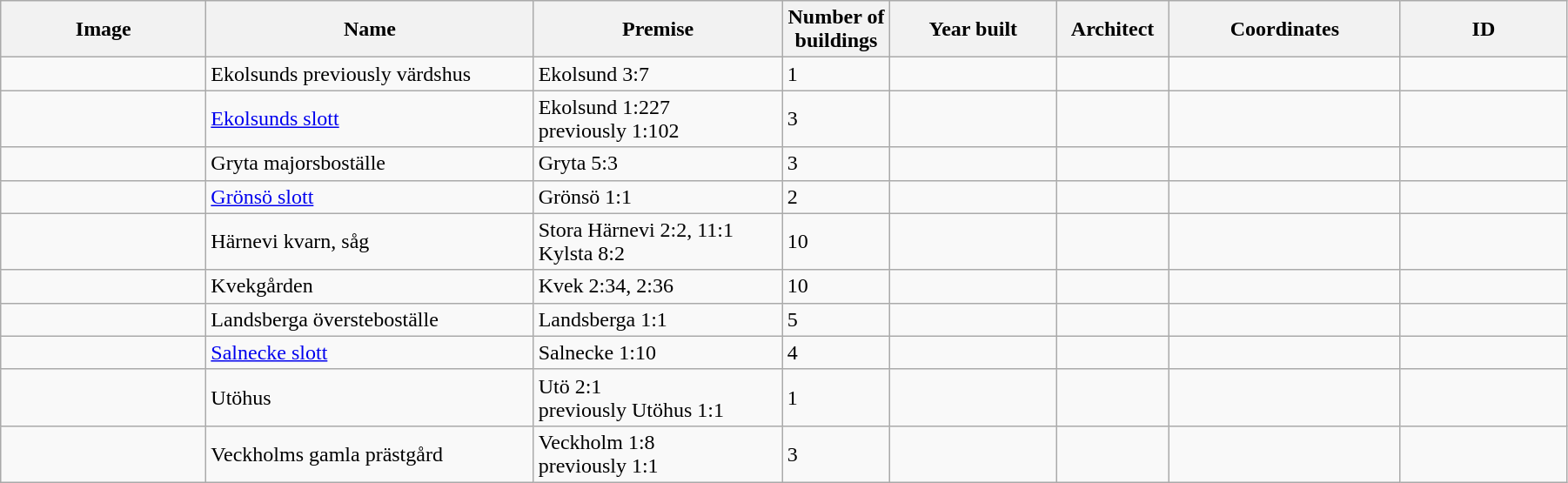<table class="wikitable" width="95%">
<tr>
<th width="150">Image</th>
<th>Name</th>
<th>Premise</th>
<th width="75">Number of<br>buildings</th>
<th width="120">Year built</th>
<th>Architect</th>
<th width="170">Coordinates</th>
<th width="120">ID</th>
</tr>
<tr>
<td></td>
<td>Ekolsunds previously värdshus</td>
<td>Ekolsund 3:7</td>
<td>1</td>
<td></td>
<td></td>
<td></td>
<td></td>
</tr>
<tr>
<td></td>
<td><a href='#'>Ekolsunds slott</a></td>
<td>Ekolsund 1:227<br>previously 1:102</td>
<td>3</td>
<td></td>
<td></td>
<td></td>
<td></td>
</tr>
<tr>
<td></td>
<td>Gryta majorsboställe</td>
<td>Gryta 5:3</td>
<td>3</td>
<td></td>
<td></td>
<td></td>
<td></td>
</tr>
<tr>
<td></td>
<td><a href='#'>Grönsö slott</a></td>
<td>Grönsö 1:1</td>
<td>2</td>
<td></td>
<td></td>
<td></td>
<td></td>
</tr>
<tr>
<td></td>
<td Härnevi kvarn>Härnevi kvarn, såg</td>
<td>Stora Härnevi 2:2, 11:1<br>Kylsta 8:2</td>
<td>10</td>
<td></td>
<td></td>
<td></td>
<td></td>
</tr>
<tr>
<td></td>
<td>Kvekgården</td>
<td>Kvek 2:34, 2:36</td>
<td>10</td>
<td></td>
<td></td>
<td></td>
<td></td>
</tr>
<tr>
<td></td>
<td>Landsberga översteboställe</td>
<td>Landsberga 1:1</td>
<td>5</td>
<td></td>
<td></td>
<td></td>
<td></td>
</tr>
<tr>
<td></td>
<td><a href='#'>Salnecke slott</a></td>
<td>Salnecke 1:10</td>
<td>4</td>
<td></td>
<td></td>
<td></td>
<td></td>
</tr>
<tr>
<td></td>
<td Utö hus>Utöhus</td>
<td>Utö 2:1<br>previously Utöhus 1:1</td>
<td>1</td>
<td></td>
<td></td>
<td></td>
<td></td>
</tr>
<tr>
<td></td>
<td>Veckholms gamla prästgård</td>
<td>Veckholm 1:8<br>previously 1:1</td>
<td>3</td>
<td></td>
<td></td>
<td></td>
<td></td>
</tr>
</table>
